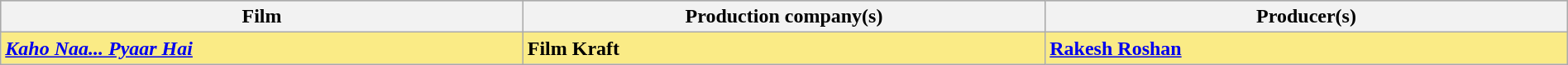<table class="wikitable" border="1" width="100%">
<tr style="background:#bebebe">
<th width="33%">Film</th>
<th width="33%">Production company(s)</th>
<th width="33%">Producer(s)</th>
</tr>
<tr style="background:#FAEB86">
<td><strong><em><a href='#'>Kaho Naa... Pyaar Hai</a></em></strong></td>
<td><strong>Film Kraft</strong></td>
<td><strong><a href='#'>Rakesh Roshan</a></strong></td>
</tr>
</table>
